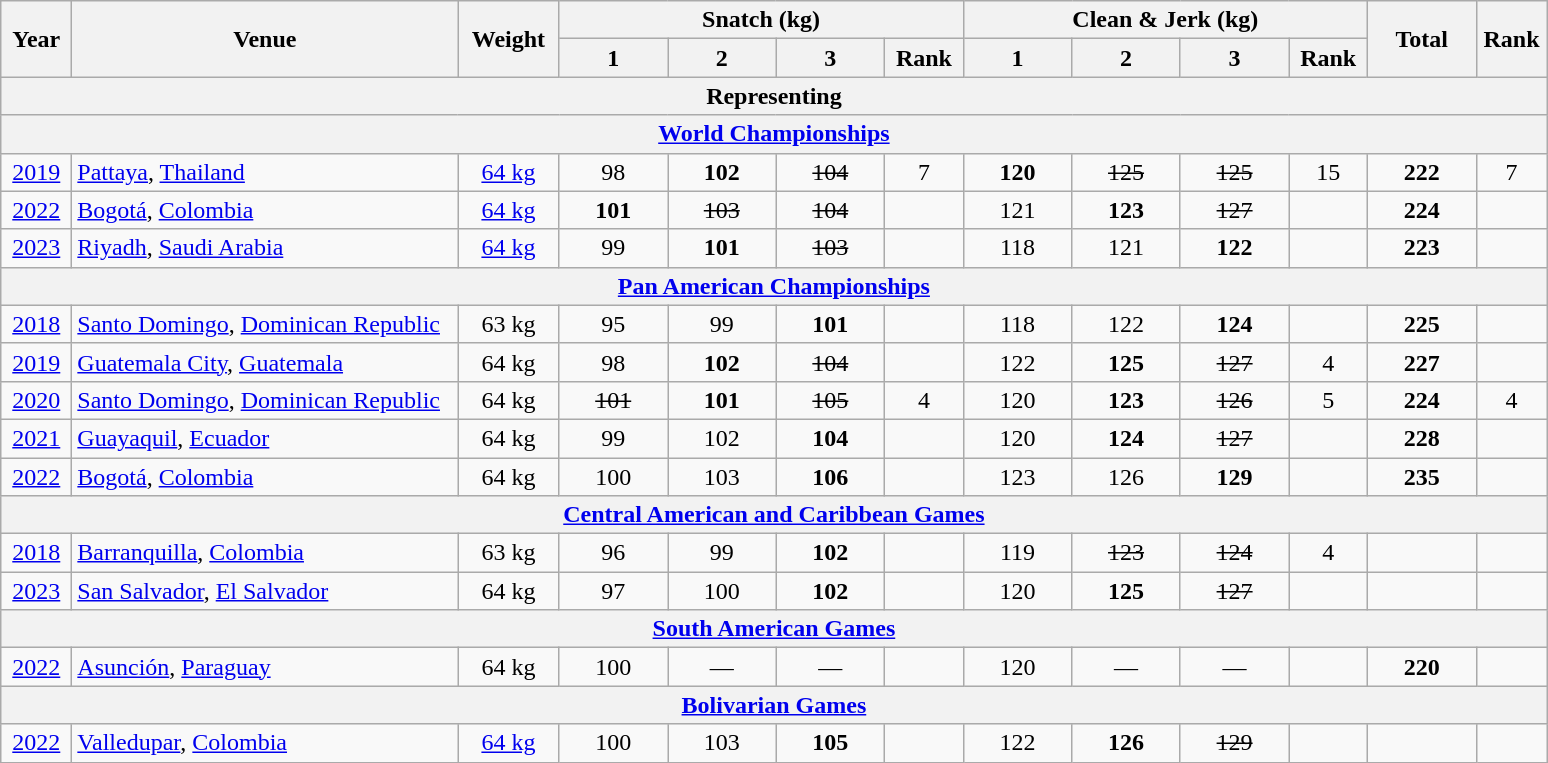<table class = "wikitable" style="text-align:center;">
<tr>
<th rowspan=2 width=40>Year</th>
<th rowspan=2 width=250>Venue</th>
<th rowspan=2 width=60>Weight</th>
<th colspan=4>Snatch (kg)</th>
<th colspan=4>Clean & Jerk (kg)</th>
<th rowspan=2 width=65>Total</th>
<th rowspan=2 width=40>Rank</th>
</tr>
<tr>
<th width=65>1</th>
<th width=65>2</th>
<th width=65>3</th>
<th width=45>Rank</th>
<th width=65>1</th>
<th width=65>2</th>
<th width=65>3</th>
<th width=45>Rank</th>
</tr>
<tr>
<th colspan=13>Representing </th>
</tr>
<tr>
<th colspan=13><a href='#'>World Championships</a></th>
</tr>
<tr>
<td><a href='#'>2019</a></td>
<td align=left> <a href='#'>Pattaya</a>, <a href='#'>Thailand</a></td>
<td><a href='#'>64 kg</a></td>
<td>98</td>
<td><strong>102</strong></td>
<td><s>104</s></td>
<td>7</td>
<td><strong>120</strong></td>
<td><s>125</s></td>
<td><s>125</s></td>
<td>15</td>
<td><strong>222</strong></td>
<td>7</td>
</tr>
<tr>
<td><a href='#'>2022</a></td>
<td align=left> <a href='#'>Bogotá</a>, <a href='#'>Colombia</a></td>
<td><a href='#'>64 kg</a></td>
<td><strong>101</strong></td>
<td><s>103</s></td>
<td><s>104</s></td>
<td></td>
<td>121</td>
<td><strong>123</strong></td>
<td><s>127</s></td>
<td></td>
<td><strong>224</strong></td>
<td></td>
</tr>
<tr>
<td><a href='#'>2023</a></td>
<td align=left> <a href='#'>Riyadh</a>, <a href='#'>Saudi Arabia</a></td>
<td><a href='#'>64 kg</a></td>
<td>99</td>
<td><strong>101</strong></td>
<td><s>103</s></td>
<td></td>
<td>118</td>
<td>121</td>
<td><strong>122</strong></td>
<td></td>
<td><strong>223</strong></td>
<td></td>
</tr>
<tr>
<th colspan=13><a href='#'>Pan American Championships</a></th>
</tr>
<tr>
<td><a href='#'>2018</a></td>
<td align=left> <a href='#'>Santo Domingo</a>, <a href='#'>Dominican Republic</a></td>
<td>63 kg</td>
<td>95</td>
<td>99</td>
<td><strong>101</strong></td>
<td></td>
<td>118</td>
<td>122</td>
<td><strong>124</strong></td>
<td></td>
<td><strong>225</strong></td>
<td></td>
</tr>
<tr>
<td><a href='#'>2019</a></td>
<td align=left> <a href='#'>Guatemala City</a>, <a href='#'>Guatemala</a></td>
<td>64 kg</td>
<td>98</td>
<td><strong>102</strong></td>
<td><s>104</s></td>
<td></td>
<td>122</td>
<td><strong>125</strong></td>
<td><s>127</s></td>
<td>4</td>
<td><strong>227</strong></td>
<td></td>
</tr>
<tr>
<td><a href='#'>2020</a></td>
<td align=left> <a href='#'>Santo Domingo</a>, <a href='#'>Dominican Republic</a></td>
<td>64 kg</td>
<td><s>101</s></td>
<td><strong>101</strong></td>
<td><s>105</s></td>
<td>4</td>
<td>120</td>
<td><strong>123</strong></td>
<td><s>126</s></td>
<td>5</td>
<td><strong>224</strong></td>
<td>4</td>
</tr>
<tr>
<td><a href='#'>2021</a></td>
<td align=left> <a href='#'>Guayaquil</a>, <a href='#'>Ecuador</a></td>
<td>64 kg</td>
<td>99</td>
<td>102</td>
<td><strong>104</strong></td>
<td></td>
<td>120</td>
<td><strong>124</strong></td>
<td><s>127</s></td>
<td></td>
<td><strong>228</strong></td>
<td></td>
</tr>
<tr>
<td><a href='#'>2022</a></td>
<td align=left> <a href='#'>Bogotá</a>, <a href='#'>Colombia</a></td>
<td>64 kg</td>
<td>100</td>
<td>103</td>
<td><strong>106</strong></td>
<td></td>
<td>123</td>
<td>126</td>
<td><strong>129</strong></td>
<td></td>
<td><strong>235</strong></td>
<td></td>
</tr>
<tr>
<th colspan=13><a href='#'>Central American and Caribbean Games</a></th>
</tr>
<tr>
<td><a href='#'>2018</a></td>
<td align=left> <a href='#'>Barranquilla</a>, <a href='#'>Colombia</a></td>
<td>63 kg</td>
<td>96</td>
<td>99</td>
<td><strong>102</strong></td>
<td></td>
<td>119</td>
<td><s>123</s></td>
<td><s>124</s></td>
<td>4</td>
<td></td>
<td></td>
</tr>
<tr>
<td><a href='#'>2023</a></td>
<td align=left> <a href='#'>San Salvador</a>, <a href='#'>El Salvador</a></td>
<td>64 kg</td>
<td>97</td>
<td>100</td>
<td><strong>102</strong></td>
<td></td>
<td>120</td>
<td><strong>125</strong></td>
<td><s>127</s></td>
<td></td>
<td></td>
<td></td>
</tr>
<tr>
<th colspan=13><a href='#'>South American Games</a></th>
</tr>
<tr>
<td><a href='#'>2022</a></td>
<td align=left> <a href='#'>Asunción</a>, <a href='#'>Paraguay</a></td>
<td>64 kg</td>
<td>100</td>
<td>—</td>
<td>—</td>
<td></td>
<td>120</td>
<td>—</td>
<td>—</td>
<td></td>
<td><strong>220</strong></td>
<td></td>
</tr>
<tr>
<th colspan=13><a href='#'>Bolivarian Games</a></th>
</tr>
<tr>
<td><a href='#'>2022</a></td>
<td align=left> <a href='#'>Valledupar</a>, <a href='#'>Colombia</a></td>
<td><a href='#'>64 kg</a></td>
<td>100</td>
<td>103</td>
<td><strong>105</strong></td>
<td></td>
<td>122</td>
<td><strong>126</strong></td>
<td><s>129</s></td>
<td></td>
<td></td>
<td></td>
</tr>
</table>
